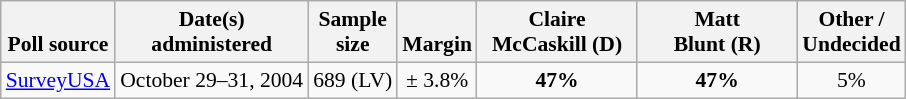<table class="wikitable" style="font-size:90%">
<tr valign=bottom>
<th>Poll source</th>
<th>Date(s)<br>administered</th>
<th>Sample<br>size</th>
<th>Margin<br></th>
<th style="width:100px;">Claire<br>McCaskill (D)</th>
<th style="width:100px;">Matt<br>Blunt (R)</th>
<th>Other /<br>Undecided</th>
</tr>
<tr>
<td><a href='#'>SurveyUSA</a></td>
<td align=center>October 29–31, 2004</td>
<td align=center>689 (LV)</td>
<td align=center>± 3.8%</td>
<td align=center><strong>47%</strong></td>
<td align=center><strong>47%</strong></td>
<td align=center>5%</td>
</tr>
</table>
